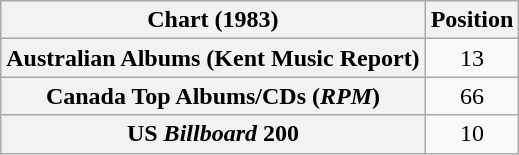<table class="wikitable sortable plainrowheaders" style="text-align:center">
<tr>
<th scope="col">Chart (1983)</th>
<th scope="col">Position</th>
</tr>
<tr>
<th scope="row">Australian Albums (Kent Music Report)</th>
<td>13</td>
</tr>
<tr>
<th scope="row">Canada Top Albums/CDs (<em>RPM</em>)</th>
<td>66</td>
</tr>
<tr>
<th scope="row">US <em>Billboard</em> 200</th>
<td>10</td>
</tr>
</table>
